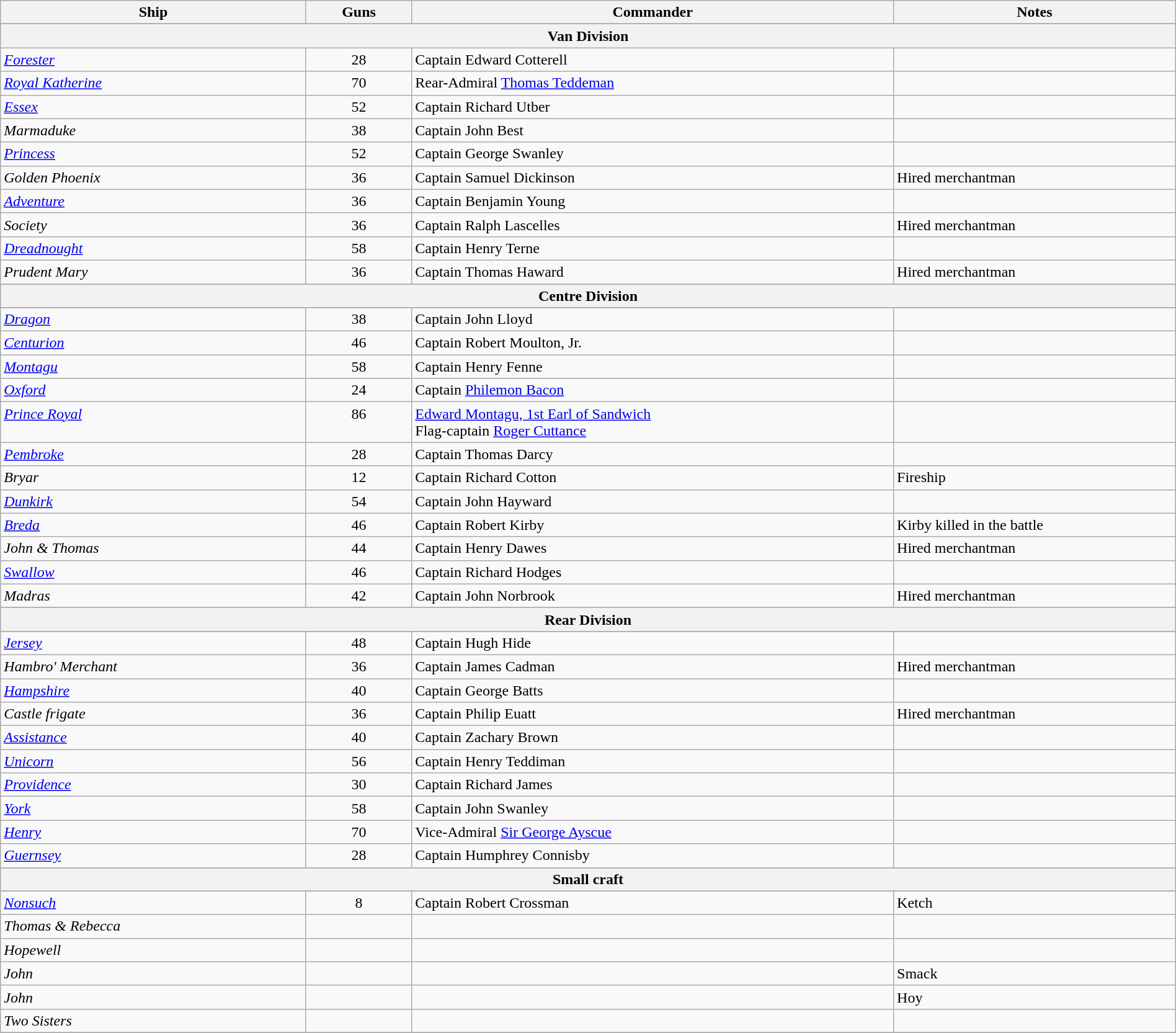<table class="wikitable" width=100%>
<tr valign="top">
<th width="26%">Ship</th>
<th width=9%; align= center>Guns</th>
<th width="41%">Commander</th>
<th width="25%">Notes</th>
</tr>
<tr valign="top">
</tr>
<tr valign="top">
<th colspan="8" bgcolor="white">Van Division</th>
</tr>
<tr valign="top">
<td align= left><a href='#'><em>Forester</em></a></td>
<td align= center>28</td>
<td align= left>Captain Edward Cotterell</td>
<td align= left></td>
</tr>
<tr valign="top">
<td align= left><a href='#'><em>Royal Katherine</em></a></td>
<td align= center>70</td>
<td align= left>Rear-Admiral <a href='#'>Thomas Teddeman</a></td>
<td align= left></td>
</tr>
<tr valign="top">
<td align= left><a href='#'><em>Essex</em></a></td>
<td align= center>52</td>
<td align= left>Captain Richard Utber</td>
<td align= left></td>
</tr>
<tr valign="top">
<td align= left><em>Marmaduke</em></td>
<td align= center>38</td>
<td align= left>Captain John Best</td>
<td align= left></td>
</tr>
<tr valign="top">
<td align= left><a href='#'><em>Princess</em></a></td>
<td align= center>52</td>
<td align= left>Captain George Swanley</td>
<td align= left></td>
</tr>
<tr valign="top">
<td align= left><em>Golden Phoenix</em></td>
<td align= center>36</td>
<td align= left>Captain Samuel Dickinson</td>
<td align= left>Hired merchantman</td>
</tr>
<tr valign="top">
<td align= left><a href='#'><em>Adventure</em></a></td>
<td align= center>36</td>
<td align= left>Captain Benjamin Young</td>
<td align= left></td>
</tr>
<tr valign="top">
<td align= left><em>Society</em></td>
<td align= center>36</td>
<td align= left>Captain Ralph Lascelles</td>
<td align= left>Hired merchantman</td>
</tr>
<tr valign="top">
<td align= left><a href='#'><em>Dreadnought</em></a></td>
<td align= center>58</td>
<td align= left>Captain Henry Terne</td>
<td align= left></td>
</tr>
<tr valign="top">
<td align= left><em>Prudent Mary</em></td>
<td align= center>36</td>
<td align= left>Captain Thomas Haward</td>
<td align= left>Hired merchantman</td>
</tr>
<tr valign="top">
</tr>
<tr valign="top">
<th colspan="8" bgcolor="white">Centre Division</th>
</tr>
<tr valign="top">
</tr>
<tr valign="top">
<td align= left><a href='#'><em>Dragon</em></a></td>
<td align= center>38</td>
<td align= left>Captain John Lloyd</td>
<td align= left></td>
</tr>
<tr valign="top">
<td align= left><a href='#'><em>Centurion</em></a></td>
<td align= center>46</td>
<td align= left>Captain Robert Moulton, Jr.</td>
<td align= left></td>
</tr>
<tr valign="top">
<td align= left><a href='#'><em>Montagu</em></a></td>
<td align= center>58</td>
<td align= left>Captain Henry Fenne</td>
<td align= left></td>
</tr>
<tr valign="top">
<td align= left><a href='#'><em>Oxford</em></a></td>
<td align= center>24</td>
<td align= left>Captain <a href='#'>Philemon Bacon</a></td>
<td align= left></td>
</tr>
<tr valign="top">
<td align= left><a href='#'><em>Prince Royal</em></a></td>
<td align= center>86</td>
<td align= left><a href='#'>Edward Montagu, 1st Earl of Sandwich</a><br>Flag-captain <a href='#'>Roger Cuttance</a></td>
<td align= left></td>
</tr>
<tr valign="top">
<td align= left><a href='#'><em>Pembroke</em></a></td>
<td align= center>28</td>
<td align= left>Captain Thomas Darcy</td>
<td align= left></td>
</tr>
<tr valign="top">
<td align= left><em>Bryar</em></td>
<td align= center>12</td>
<td align= left>Captain Richard Cotton</td>
<td align= left>Fireship</td>
</tr>
<tr valign="top">
<td align= left><a href='#'><em>Dunkirk</em></a></td>
<td align= center>54</td>
<td align= left>Captain John Hayward</td>
<td align= left></td>
</tr>
<tr valign="top">
<td align= left><a href='#'><em>Breda</em></a></td>
<td align= center>46</td>
<td align= left>Captain Robert Kirby</td>
<td align= left>Kirby killed in the battle</td>
</tr>
<tr valign="top">
<td align= left><em>John & Thomas</em></td>
<td align= center>44</td>
<td align= left>Captain Henry Dawes</td>
<td align= left>Hired merchantman</td>
</tr>
<tr valign="top">
<td align= left><a href='#'><em>Swallow</em></a></td>
<td align= center>46</td>
<td align= left>Captain Richard Hodges</td>
<td align= left></td>
</tr>
<tr valign="top">
<td align= left><em>Madras</em></td>
<td align= center>42</td>
<td align= left>Captain John Norbrook</td>
<td align= left>Hired merchantman</td>
</tr>
<tr valign="top">
</tr>
<tr valign="top">
<th colspan="8" bgcolor="white">Rear Division</th>
</tr>
<tr valign="top">
</tr>
<tr valign="top">
<td align= left><a href='#'><em>Jersey</em></a></td>
<td align= center>48</td>
<td align= left>Captain Hugh Hide</td>
<td align= left></td>
</tr>
<tr valign="top">
<td align= left><em>Hambro' Merchant</em></td>
<td align= center>36</td>
<td align= left>Captain James Cadman</td>
<td align= left>Hired merchantman</td>
</tr>
<tr valign="top">
<td align= left><a href='#'><em>Hampshire</em></a></td>
<td align= center>40</td>
<td align= left>Captain George Batts</td>
<td align= left></td>
</tr>
<tr valign="top">
<td align= left><em>Castle frigate</em></td>
<td align= center>36</td>
<td align= left>Captain Philip Euatt</td>
<td align= left>Hired merchantman</td>
</tr>
<tr valign="top">
<td align= left><a href='#'><em>Assistance</em></a></td>
<td align= center>40</td>
<td align= left>Captain Zachary Brown</td>
<td align= left></td>
</tr>
<tr valign="top">
<td align= left><a href='#'><em>Unicorn</em></a></td>
<td align= center>56</td>
<td align= left>Captain Henry Teddiman</td>
<td align= left></td>
</tr>
<tr valign="top">
<td align= left><a href='#'><em>Providence</em></a></td>
<td align= center>30</td>
<td align= left>Captain Richard James</td>
<td align= left></td>
</tr>
<tr valign="top">
<td align= left><a href='#'><em>York</em></a></td>
<td align= center>58</td>
<td align= left>Captain John Swanley</td>
<td align= left></td>
</tr>
<tr valign="top">
<td align= left><a href='#'><em>Henry </em></a></td>
<td align= center>70</td>
<td align= left>Vice-Admiral <a href='#'>Sir George Ayscue</a></td>
<td align= left></td>
</tr>
<tr valign="top">
<td align= left><a href='#'><em>Guernsey</em></a></td>
<td align= center>28</td>
<td align= left>Captain Humphrey Connisby</td>
<td align= left></td>
</tr>
<tr valign="top">
</tr>
<tr valign="top">
<th colspan="8" bgcolor="white">Small craft</th>
</tr>
<tr valign="top">
</tr>
<tr valign="top">
<td align= left><a href='#'><em>Nonsuch</em></a></td>
<td align= center>8</td>
<td align= left>Captain Robert Crossman</td>
<td align= left>Ketch</td>
</tr>
<tr valign="top">
<td align= left><em>Thomas & Rebecca</em></td>
<td align= center></td>
<td align= left></td>
<td align= left></td>
</tr>
<tr valign="top">
<td align= left><em>Hopewell</em></td>
<td align= center></td>
<td align= left></td>
<td align= left></td>
</tr>
<tr valign="top">
<td align= left><em>John </em></td>
<td align= center></td>
<td align= left></td>
<td align= left>Smack</td>
</tr>
<tr valign="top">
<td align= left><em>John</em></td>
<td align= center></td>
<td align= left></td>
<td align= left>Hoy</td>
</tr>
<tr valign="top">
<td align= left><em>Two Sisters</em></td>
<td align= center></td>
<td align= left></td>
<td align= left></td>
</tr>
<tr valign="top">
</tr>
<tr>
</tr>
</table>
